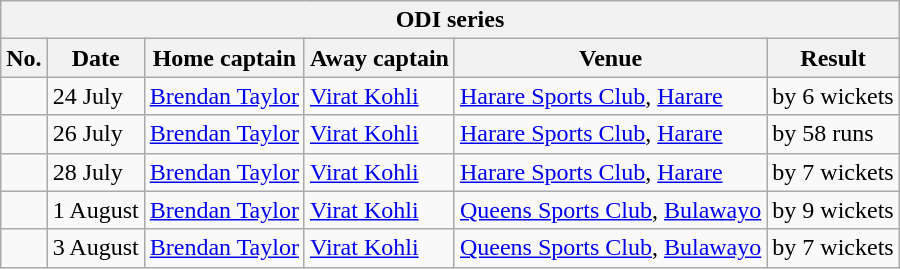<table class="wikitable">
<tr>
<th colspan="9">ODI series</th>
</tr>
<tr>
<th>No.</th>
<th>Date</th>
<th>Home captain</th>
<th>Away captain</th>
<th>Venue</th>
<th>Result</th>
</tr>
<tr>
<td></td>
<td>24 July</td>
<td><a href='#'>Brendan Taylor</a></td>
<td><a href='#'>Virat Kohli</a></td>
<td><a href='#'>Harare Sports Club</a>, <a href='#'>Harare</a></td>
<td> by 6 wickets</td>
</tr>
<tr>
<td></td>
<td>26 July</td>
<td><a href='#'>Brendan Taylor</a></td>
<td><a href='#'>Virat Kohli</a></td>
<td><a href='#'>Harare Sports Club</a>, <a href='#'>Harare</a></td>
<td> by 58 runs</td>
</tr>
<tr>
<td></td>
<td>28 July</td>
<td><a href='#'>Brendan Taylor</a></td>
<td><a href='#'>Virat Kohli</a></td>
<td><a href='#'>Harare Sports Club</a>, <a href='#'>Harare</a></td>
<td> by 7 wickets</td>
</tr>
<tr>
<td></td>
<td>1 August</td>
<td><a href='#'>Brendan Taylor</a></td>
<td><a href='#'>Virat Kohli</a></td>
<td><a href='#'>Queens Sports Club</a>, <a href='#'>Bulawayo</a></td>
<td> by 9 wickets</td>
</tr>
<tr>
<td></td>
<td>3 August</td>
<td><a href='#'>Brendan Taylor</a></td>
<td><a href='#'>Virat Kohli</a></td>
<td><a href='#'>Queens Sports Club</a>, <a href='#'>Bulawayo</a></td>
<td> by 7 wickets</td>
</tr>
</table>
